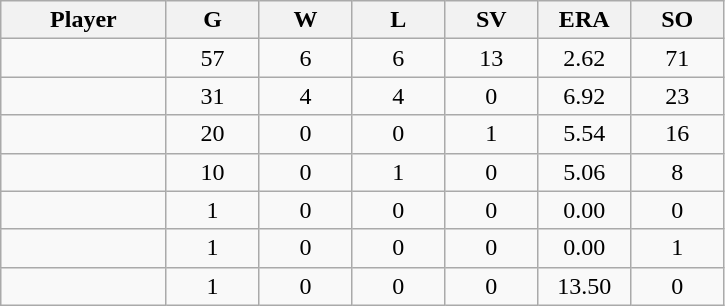<table class="wikitable sortable">
<tr>
<th bgcolor="#DDDDFF" width="16%">Player</th>
<th bgcolor="#DDDDFF" width="9%">G</th>
<th bgcolor="#DDDDFF" width="9%">W</th>
<th bgcolor="#DDDDFF" width="9%">L</th>
<th bgcolor="#DDDDFF" width="9%">SV</th>
<th bgcolor="#DDDDFF" width="9%">ERA</th>
<th bgcolor="#DDDDFF" width="9%">SO</th>
</tr>
<tr align="center">
<td></td>
<td>57</td>
<td>6</td>
<td>6</td>
<td>13</td>
<td>2.62</td>
<td>71</td>
</tr>
<tr align="center">
<td></td>
<td>31</td>
<td>4</td>
<td>4</td>
<td>0</td>
<td>6.92</td>
<td>23</td>
</tr>
<tr align="center">
<td></td>
<td>20</td>
<td>0</td>
<td>0</td>
<td>1</td>
<td>5.54</td>
<td>16</td>
</tr>
<tr align="center">
<td></td>
<td>10</td>
<td>0</td>
<td>1</td>
<td>0</td>
<td>5.06</td>
<td>8</td>
</tr>
<tr align="center">
<td></td>
<td>1</td>
<td>0</td>
<td>0</td>
<td>0</td>
<td>0.00</td>
<td>0</td>
</tr>
<tr align="center">
<td></td>
<td>1</td>
<td>0</td>
<td>0</td>
<td>0</td>
<td>0.00</td>
<td>1</td>
</tr>
<tr align="center">
<td></td>
<td>1</td>
<td>0</td>
<td>0</td>
<td>0</td>
<td>13.50</td>
<td>0</td>
</tr>
</table>
